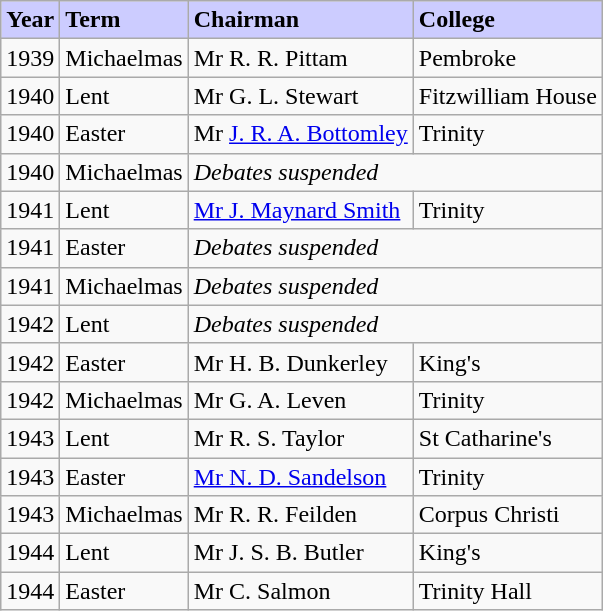<table class="wikitable">
<tr bgcolor="#ccccff">
<td><strong>Year</strong></td>
<td><strong>Term</strong></td>
<td><strong>Chairman</strong></td>
<td><strong>College</strong></td>
</tr>
<tr>
<td>1939</td>
<td>Michaelmas</td>
<td>Mr R. R. Pittam</td>
<td>Pembroke</td>
</tr>
<tr>
<td>1940</td>
<td>Lent</td>
<td>Mr G. L. Stewart</td>
<td>Fitzwilliam House</td>
</tr>
<tr>
<td>1940</td>
<td>Easter</td>
<td>Mr <a href='#'>J. R. A. Bottomley</a></td>
<td>Trinity</td>
</tr>
<tr>
<td>1940</td>
<td>Michaelmas</td>
<td colspan="2"><em>Debates suspended</em></td>
</tr>
<tr>
<td>1941</td>
<td>Lent</td>
<td><a href='#'>Mr J. Maynard Smith</a></td>
<td>Trinity</td>
</tr>
<tr>
<td>1941</td>
<td>Easter</td>
<td colspan="2"><em>Debates suspended</em></td>
</tr>
<tr>
<td>1941</td>
<td>Michaelmas</td>
<td colspan="2"><em>Debates suspended</em></td>
</tr>
<tr>
<td>1942</td>
<td>Lent</td>
<td colspan="2"><em>Debates suspended</em></td>
</tr>
<tr>
<td>1942</td>
<td>Easter</td>
<td>Mr H. B. Dunkerley</td>
<td>King's</td>
</tr>
<tr>
<td>1942</td>
<td>Michaelmas</td>
<td>Mr G. A. Leven</td>
<td>Trinity</td>
</tr>
<tr>
<td>1943</td>
<td>Lent</td>
<td>Mr R. S. Taylor</td>
<td>St Catharine's</td>
</tr>
<tr>
<td>1943</td>
<td>Easter</td>
<td><a href='#'>Mr N. D. Sandelson</a></td>
<td>Trinity</td>
</tr>
<tr>
<td>1943</td>
<td>Michaelmas</td>
<td>Mr R. R. Feilden</td>
<td>Corpus Christi</td>
</tr>
<tr>
<td>1944</td>
<td>Lent</td>
<td>Mr J. S. B. Butler</td>
<td>King's</td>
</tr>
<tr>
<td>1944</td>
<td>Easter</td>
<td>Mr C. Salmon</td>
<td>Trinity Hall</td>
</tr>
</table>
